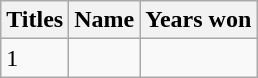<table class="wikitable style="font-size:100%; text-align: left; width:70%">
<tr>
<th>Titles</th>
<th>Name</th>
<th>Years won</th>
</tr>
<tr>
<td>1</td>
<td></td>
<td></td>
</tr>
</table>
